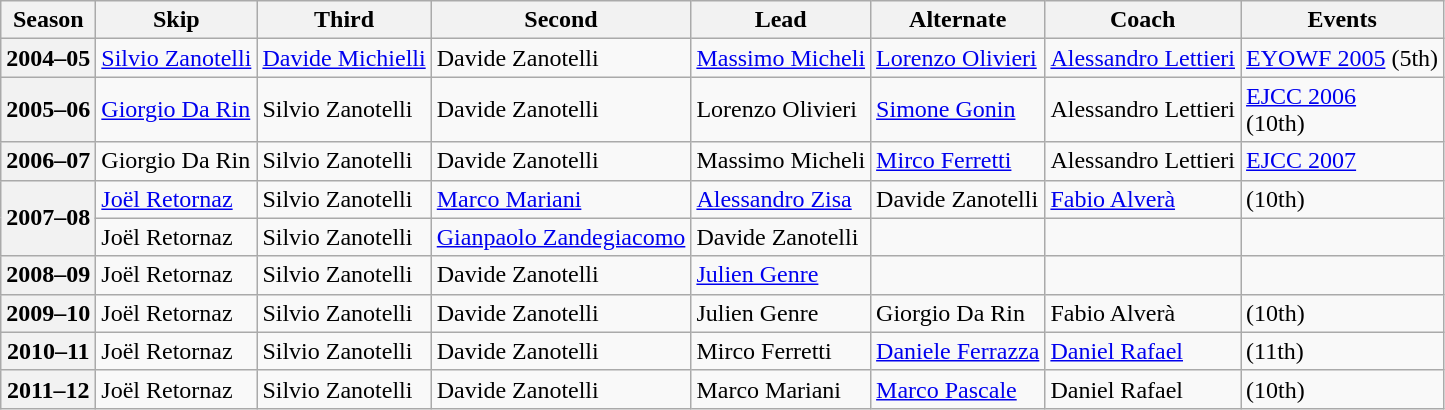<table class="wikitable">
<tr>
<th scope="col">Season</th>
<th scope="col">Skip</th>
<th scope="col">Third</th>
<th scope="col">Second</th>
<th scope="col">Lead</th>
<th scope="col">Alternate</th>
<th scope="col">Coach</th>
<th scope="col">Events</th>
</tr>
<tr>
<th scope="row">2004–05</th>
<td><a href='#'>Silvio Zanotelli</a></td>
<td><a href='#'>Davide Michielli</a></td>
<td>Davide Zanotelli</td>
<td><a href='#'>Massimo Micheli</a></td>
<td><a href='#'>Lorenzo Olivieri</a></td>
<td><a href='#'>Alessandro Lettieri</a></td>
<td><a href='#'>EYOWF 2005</a> (5th)</td>
</tr>
<tr>
<th scope="row">2005–06</th>
<td><a href='#'>Giorgio Da Rin</a></td>
<td>Silvio Zanotelli</td>
<td>Davide Zanotelli</td>
<td>Lorenzo Olivieri</td>
<td><a href='#'>Simone Gonin</a></td>
<td>Alessandro Lettieri</td>
<td><a href='#'>EJCC 2006</a> <br> (10th)</td>
</tr>
<tr>
<th scope="row">2006–07</th>
<td>Giorgio Da Rin</td>
<td>Silvio Zanotelli</td>
<td>Davide Zanotelli</td>
<td>Massimo Micheli</td>
<td><a href='#'>Mirco Ferretti</a></td>
<td>Alessandro Lettieri</td>
<td><a href='#'>EJCC 2007</a> </td>
</tr>
<tr>
<th scope="row" rowspan=2>2007–08</th>
<td><a href='#'>Joël Retornaz</a></td>
<td>Silvio Zanotelli</td>
<td><a href='#'>Marco Mariani</a></td>
<td><a href='#'>Alessandro Zisa</a></td>
<td>Davide Zanotelli</td>
<td><a href='#'>Fabio Alverà</a></td>
<td> (10th)</td>
</tr>
<tr>
<td>Joël Retornaz</td>
<td>Silvio Zanotelli</td>
<td><a href='#'>Gianpaolo Zandegiacomo</a></td>
<td>Davide Zanotelli</td>
<td></td>
<td></td>
<td></td>
</tr>
<tr>
<th scope="row">2008–09</th>
<td>Joël Retornaz</td>
<td>Silvio Zanotelli</td>
<td>Davide Zanotelli</td>
<td><a href='#'>Julien Genre</a></td>
<td></td>
<td></td>
<td></td>
</tr>
<tr>
<th scope="row">2009–10</th>
<td>Joël Retornaz</td>
<td>Silvio Zanotelli</td>
<td>Davide Zanotelli</td>
<td>Julien Genre</td>
<td>Giorgio Da Rin</td>
<td>Fabio Alverà</td>
<td> (10th)</td>
</tr>
<tr>
<th scope="row">2010–11</th>
<td>Joël Retornaz</td>
<td>Silvio Zanotelli</td>
<td>Davide Zanotelli</td>
<td>Mirco Ferretti</td>
<td><a href='#'>Daniele Ferrazza</a></td>
<td><a href='#'>Daniel Rafael</a></td>
<td> (11th)</td>
</tr>
<tr>
<th scope="row">2011–12</th>
<td>Joël Retornaz</td>
<td>Silvio Zanotelli</td>
<td>Davide Zanotelli</td>
<td>Marco Mariani</td>
<td><a href='#'>Marco Pascale</a></td>
<td>Daniel Rafael</td>
<td> (10th)</td>
</tr>
</table>
